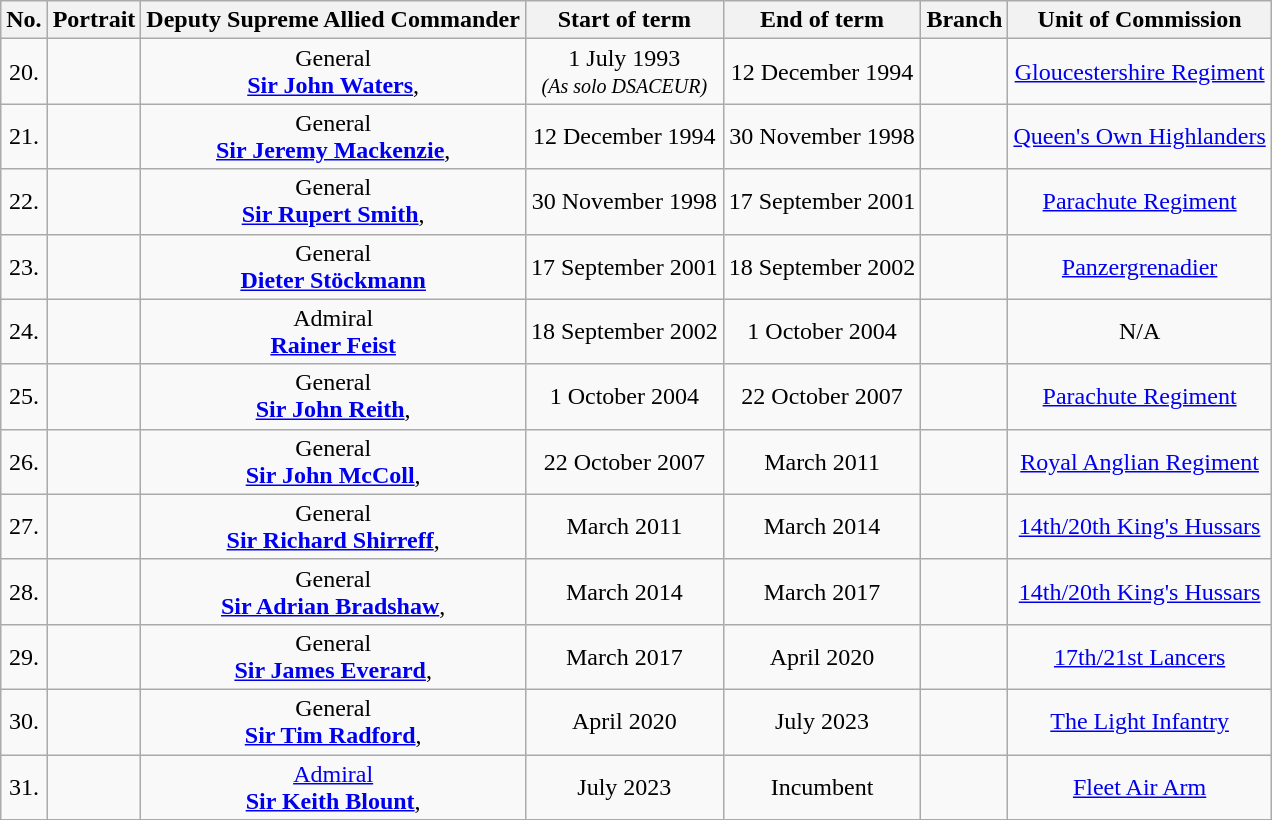<table class="wikitable" style="text-align:center">
<tr>
<th>No.</th>
<th>Portrait</th>
<th>Deputy Supreme Allied Commander</th>
<th>Start of term</th>
<th>End of term</th>
<th>Branch</th>
<th>Unit of Commission</th>
</tr>
<tr>
<td>20.</td>
<td></td>
<td>General<br><a href='#'><strong>Sir John Waters</strong></a>, </td>
<td>1 July 1993<br><small><em>(As solo DSACEUR)</em></small></td>
<td>12 December 1994</td>
<td></td>
<td><a href='#'>Gloucestershire Regiment</a></td>
</tr>
<tr>
<td>21.</td>
<td></td>
<td>General<br><a href='#'><strong>Sir Jeremy Mackenzie</strong></a>, </td>
<td>12 December 1994</td>
<td>30 November 1998</td>
<td></td>
<td><a href='#'>Queen's Own Highlanders</a></td>
</tr>
<tr>
<td>22.</td>
<td></td>
<td>General<br><a href='#'><strong>Sir Rupert Smith</strong></a>, </td>
<td>30 November 1998</td>
<td>17 September 2001</td>
<td></td>
<td><a href='#'>Parachute Regiment</a></td>
</tr>
<tr>
<td>23.</td>
<td></td>
<td>General<br><strong><a href='#'>Dieter Stöckmann</a></strong></td>
<td>17 September 2001</td>
<td>18 September 2002</td>
<td></td>
<td><a href='#'>Panzergrenadier</a></td>
</tr>
<tr>
<td>24.</td>
<td></td>
<td>Admiral<br><strong><a href='#'>Rainer Feist</a></strong></td>
<td>18 September 2002</td>
<td>1 October 2004</td>
<td></td>
<td>N/A</td>
</tr>
<tr>
<td>25.</td>
<td></td>
<td>General<br><a href='#'><strong>Sir John Reith</strong></a>, </td>
<td>1 October 2004</td>
<td>22 October 2007</td>
<td></td>
<td><a href='#'>Parachute Regiment</a></td>
</tr>
<tr>
<td>26.</td>
<td></td>
<td>General<br><a href='#'><strong>Sir John McColl</strong></a>, </td>
<td>22 October 2007</td>
<td>March 2011</td>
<td></td>
<td><a href='#'>Royal Anglian Regiment</a></td>
</tr>
<tr>
<td>27.</td>
<td></td>
<td>General<br><a href='#'><strong>Sir Richard Shirreff</strong></a>, </td>
<td>March 2011</td>
<td>March 2014</td>
<td></td>
<td><a href='#'>14th/20th King's Hussars</a></td>
</tr>
<tr>
<td>28.</td>
<td></td>
<td>General<br><a href='#'><strong>Sir Adrian Bradshaw</strong></a>, </td>
<td>March 2014</td>
<td>March 2017</td>
<td></td>
<td><a href='#'>14th/20th King's Hussars</a></td>
</tr>
<tr>
<td>29.</td>
<td></td>
<td>General<br><a href='#'><strong>Sir James Everard</strong></a>, </td>
<td>March 2017</td>
<td>April 2020</td>
<td></td>
<td><a href='#'>17th/21st Lancers</a></td>
</tr>
<tr>
<td>30.</td>
<td></td>
<td>General<br><a href='#'><strong>Sir Tim Radford</strong></a>, </td>
<td>April 2020</td>
<td>July 2023</td>
<td></td>
<td><a href='#'>The Light Infantry</a></td>
</tr>
<tr>
<td>31.</td>
<td></td>
<td><a href='#'>Admiral</a><br><a href='#'><strong>Sir Keith Blount</strong></a>, </td>
<td>July 2023</td>
<td>Incumbent</td>
<td></td>
<td><a href='#'>Fleet Air Arm</a></td>
</tr>
</table>
